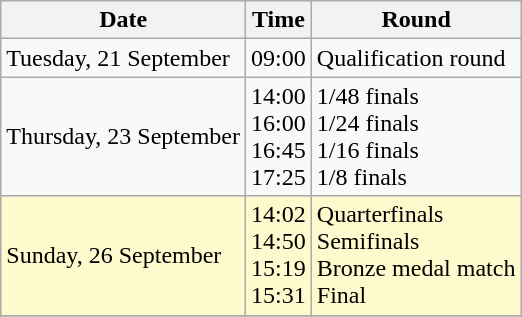<table class="wikitable">
<tr>
<th>Date</th>
<th>Time</th>
<th>Round</th>
</tr>
<tr>
<td>Tuesday, 21 September</td>
<td>09:00</td>
<td>Qualification round</td>
</tr>
<tr>
<td>Thursday, 23 September</td>
<td>14:00 <br> 16:00 <br> 16:45 <br> 17:25</td>
<td>1/48 finals <br> 1/24 finals <br> 1/16 finals <br> 1/8 finals</td>
</tr>
<tr style=background:lemonchiffon>
<td>Sunday, 26 September</td>
<td>14:02 <br> 14:50 <br> 15:19 <br> 15:31</td>
<td>Quarterfinals <br> Semifinals <br> Bronze medal match <br> Final</td>
</tr>
<tr>
</tr>
</table>
